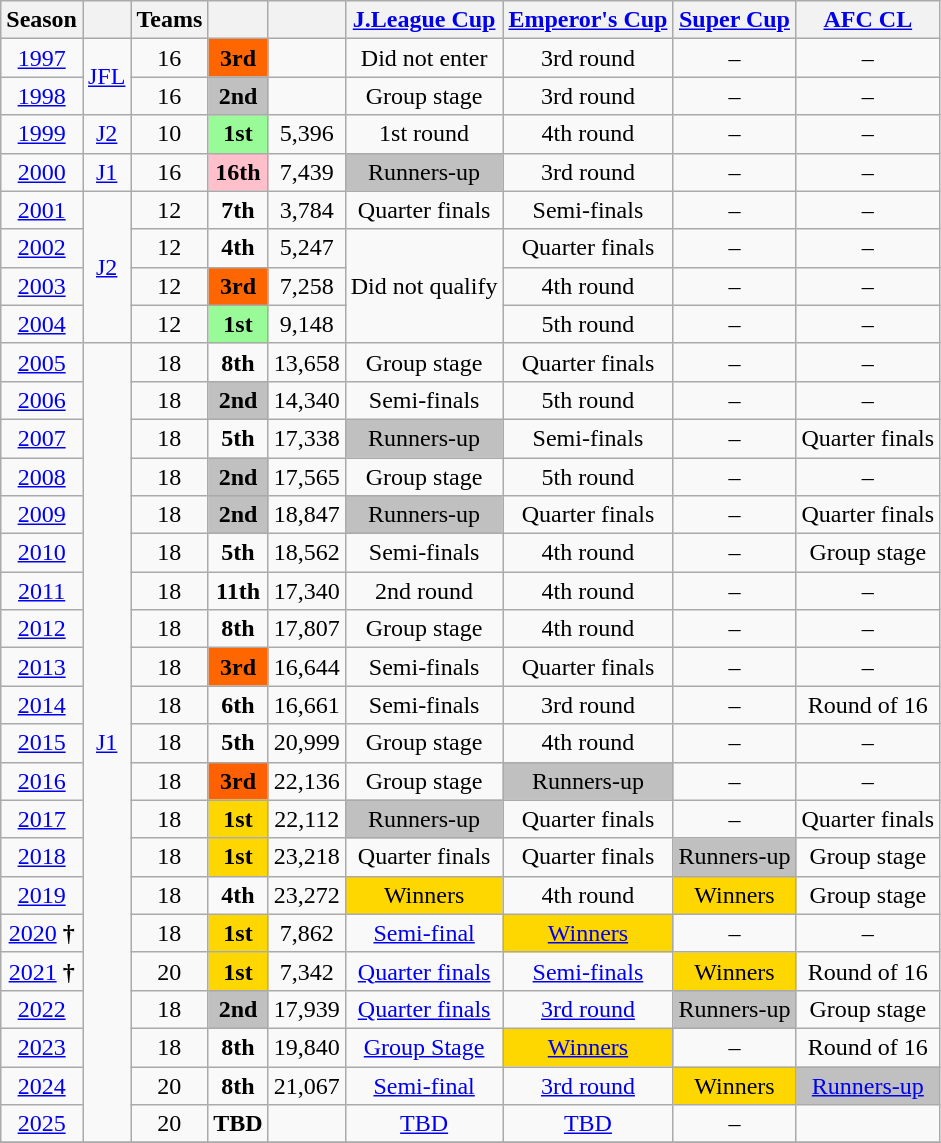<table class="wikitable" style="text-align: center;">
<tr>
<th>Season</th>
<th></th>
<th>Teams</th>
<th></th>
<th></th>
<th><a href='#'>J.League Cup</a></th>
<th><a href='#'>Emperor's Cup</a></th>
<th><a href='#'>Super Cup</a></th>
<th><a href='#'>AFC CL</a></th>
</tr>
<tr>
<td><a href='#'>1997</a></td>
<td rowspan="2"><a href='#'>JFL</a></td>
<td>16</td>
<td bgcolor="ff6600"><strong>3rd</strong></td>
<td></td>
<td>Did not enter</td>
<td>3rd round</td>
<td>–</td>
<td>–</td>
</tr>
<tr>
<td><a href='#'>1998</a></td>
<td>16</td>
<td bgcolor="silver"><strong>2nd</strong></td>
<td></td>
<td>Group stage</td>
<td>3rd round</td>
<td>–</td>
<td>–</td>
</tr>
<tr>
<td><a href='#'>1999</a></td>
<td><a href='#'>J2</a></td>
<td>10</td>
<td bgcolor="palegreen"><strong>1st</strong></td>
<td>5,396</td>
<td>1st round</td>
<td>4th round</td>
<td>–</td>
<td>–</td>
</tr>
<tr>
<td><a href='#'>2000</a></td>
<td><a href='#'>J1</a></td>
<td>16</td>
<td bgcolor="pink"><strong>16th</strong></td>
<td>7,439</td>
<td bgcolor="silver">Runners-up</td>
<td>3rd round</td>
<td>–</td>
<td>–</td>
</tr>
<tr>
<td><a href='#'>2001</a></td>
<td rowspan="4"><a href='#'>J2</a></td>
<td>12</td>
<td><strong>7th</strong></td>
<td>3,784</td>
<td>Quarter finals</td>
<td>Semi-finals</td>
<td>–</td>
<td>–</td>
</tr>
<tr>
<td><a href='#'>2002</a></td>
<td>12</td>
<td><strong>4th</strong></td>
<td>5,247</td>
<td rowspan="3">Did not qualify</td>
<td>Quarter finals</td>
<td>–</td>
<td>–</td>
</tr>
<tr>
<td><a href='#'>2003</a></td>
<td>12</td>
<td bgcolor="ff6600"><strong>3rd</strong></td>
<td>7,258</td>
<td>4th round</td>
<td>–</td>
<td>–</td>
</tr>
<tr>
<td><a href='#'>2004</a></td>
<td>12</td>
<td bgcolor="palegreen"><strong>1st</strong></td>
<td>9,148</td>
<td>5th round</td>
<td>–</td>
<td>–</td>
</tr>
<tr>
<td><a href='#'>2005</a></td>
<td rowspan="21"><a href='#'>J1</a></td>
<td>18</td>
<td><strong>8th</strong></td>
<td>13,658</td>
<td>Group stage</td>
<td>Quarter finals</td>
<td>–</td>
<td>–</td>
</tr>
<tr>
<td><a href='#'>2006</a></td>
<td>18</td>
<td bgcolor="silver"><strong>2nd</strong></td>
<td>14,340</td>
<td>Semi-finals</td>
<td>5th round</td>
<td>–</td>
<td>–</td>
</tr>
<tr>
<td><a href='#'>2007</a></td>
<td>18</td>
<td><strong>5th</strong></td>
<td>17,338</td>
<td bgcolor="silver">Runners-up</td>
<td>Semi-finals</td>
<td>–</td>
<td>Quarter finals</td>
</tr>
<tr>
<td><a href='#'>2008</a></td>
<td>18</td>
<td bgcolor="silver"><strong>2nd</strong></td>
<td>17,565</td>
<td>Group stage</td>
<td>5th round</td>
<td>–</td>
<td>–</td>
</tr>
<tr>
<td><a href='#'>2009</a></td>
<td>18</td>
<td bgcolor="silver"><strong>2nd</strong></td>
<td>18,847</td>
<td bgcolor="silver">Runners-up</td>
<td>Quarter finals</td>
<td>–</td>
<td>Quarter finals</td>
</tr>
<tr>
<td><a href='#'>2010</a></td>
<td>18</td>
<td><strong>5th</strong></td>
<td>18,562</td>
<td>Semi-finals</td>
<td>4th round</td>
<td>–</td>
<td>Group stage</td>
</tr>
<tr>
<td><a href='#'>2011</a></td>
<td>18</td>
<td><strong>11th</strong></td>
<td>17,340</td>
<td>2nd round</td>
<td>4th round</td>
<td>–</td>
<td>–</td>
</tr>
<tr>
<td><a href='#'>2012</a></td>
<td>18</td>
<td><strong>8th</strong></td>
<td>17,807</td>
<td>Group stage</td>
<td>4th round</td>
<td>–</td>
<td>–</td>
</tr>
<tr>
<td><a href='#'>2013</a></td>
<td>18</td>
<td bgcolor="ff6600"><strong>3rd</strong></td>
<td>16,644</td>
<td>Semi-finals</td>
<td>Quarter finals</td>
<td>–</td>
<td>–</td>
</tr>
<tr>
<td><a href='#'>2014</a></td>
<td>18</td>
<td><strong>6th</strong></td>
<td>16,661</td>
<td>Semi-finals</td>
<td>3rd round</td>
<td>–</td>
<td>Round of 16</td>
</tr>
<tr>
<td><a href='#'>2015</a></td>
<td>18</td>
<td><strong>5th</strong></td>
<td>20,999</td>
<td>Group stage</td>
<td>4th round</td>
<td>–</td>
<td>–</td>
</tr>
<tr>
<td><a href='#'>2016</a></td>
<td>18</td>
<td bgcolor="ff6600r"><strong>3rd</strong></td>
<td>22,136</td>
<td>Group stage</td>
<td bgcolor="silver">Runners-up</td>
<td>–</td>
<td>–</td>
</tr>
<tr>
<td><a href='#'>2017</a></td>
<td>18</td>
<td bgcolor="gold"><strong>1st</strong></td>
<td>22,112</td>
<td bgcolor="silver">Runners-up</td>
<td>Quarter finals</td>
<td>–</td>
<td>Quarter finals</td>
</tr>
<tr>
<td><a href='#'>2018</a></td>
<td>18</td>
<td bgcolor="gold"><strong>1st</strong></td>
<td>23,218</td>
<td>Quarter finals</td>
<td>Quarter finals</td>
<td bgcolor="silver">Runners-up</td>
<td>Group stage</td>
</tr>
<tr>
<td><a href='#'>2019</a></td>
<td>18</td>
<td><strong>4th</strong></td>
<td>23,272</td>
<td bgcolor="gold">Winners</td>
<td>4th round</td>
<td bgcolor="gold">Winners</td>
<td>Group stage</td>
</tr>
<tr>
<td><a href='#'>2020</a> <strong>†</strong></td>
<td>18</td>
<td bgcolor="gold"><strong>1st</strong></td>
<td>7,862</td>
<td><a href='#'>Semi-final</a></td>
<td bgcolor="gold"><a href='#'>Winners</a></td>
<td>–</td>
<td>–</td>
</tr>
<tr>
<td><a href='#'>2021</a> <strong>†</strong></td>
<td>20</td>
<td bgcolor="gold"><strong>1st</strong></td>
<td>7,342</td>
<td><a href='#'>Quarter finals</a></td>
<td><a href='#'>Semi-finals</a></td>
<td bgcolor="gold">Winners</td>
<td>Round of 16</td>
</tr>
<tr>
<td><a href='#'>2022</a></td>
<td>18</td>
<td bgcolor="silver"><strong>2nd</strong></td>
<td>17,939</td>
<td><a href='#'>Quarter finals</a></td>
<td><a href='#'>3rd round</a></td>
<td bgcolor="silver">Runners-up</td>
<td>Group stage</td>
</tr>
<tr>
<td><a href='#'>2023</a></td>
<td>18</td>
<td><strong>8th</strong></td>
<td>19,840</td>
<td><a href='#'>Group Stage</a></td>
<td bgcolor="gold"><a href='#'>Winners</a></td>
<td>–</td>
<td>Round of 16</td>
</tr>
<tr>
<td><a href='#'>2024</a></td>
<td>20</td>
<td><strong>8th</strong></td>
<td>21,067</td>
<td><a href='#'>Semi-final</a></td>
<td><a href='#'>3rd round</a></td>
<td bgcolor="gold">Winners</td>
<td bgcolor="silver"><a href='#'>Runners-up</a></td>
</tr>
<tr>
<td><a href='#'>2025</a></td>
<td>20</td>
<td><strong>TBD</strong></td>
<td></td>
<td><a href='#'>TBD</a></td>
<td><a href='#'>TBD</a></td>
<td>–</td>
<td></td>
</tr>
<tr>
</tr>
</table>
